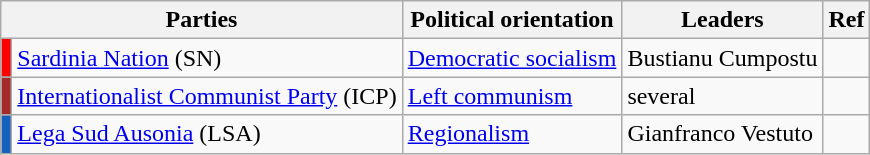<table class="wikitable">
<tr>
<th colspan=2>Parties</th>
<th>Political orientation</th>
<th>Leaders</th>
<th>Ref</th>
</tr>
<tr>
<td style="background-color: red"></td>
<td><a href='#'>Sardinia Nation</a> (SN)</td>
<td><a href='#'>Democratic socialism</a></td>
<td>Bustianu Cumpostu</td>
<td></td>
</tr>
<tr>
<td style="background-color: brown"></td>
<td><a href='#'>Internationalist Communist Party</a> (ICP)</td>
<td><a href='#'>Left communism</a></td>
<td>several</td>
<td></td>
</tr>
<tr>
<td style="background: #1560BD"></td>
<td><a href='#'>Lega Sud Ausonia</a> (LSA)</td>
<td><a href='#'>Regionalism</a></td>
<td>Gianfranco Vestuto</td>
<td></td>
</tr>
</table>
